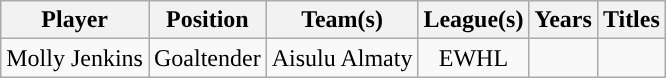<table class="wikitable sortable">
<tr>
<th>Player</th>
<th>Position</th>
<th>Team(s)</th>
<th>League(s)</th>
<th>Years</th>
<th>Titles</th>
</tr>
<tr align="center" bgcolor="">
<td>Molly Jenkins</td>
<td>Goaltender</td>
<td>Aisulu Almaty</td>
<td>EWHL</td>
<td></td>
<td></td>
</tr>
</table>
